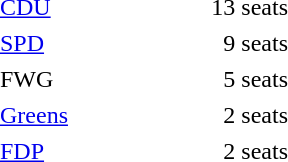<table cellpadding="2" style="width:200px; text-align:right; white-space:nowrap;">
<tr>
<td style="text-align:left;"><a href='#'>CDU</a></td>
<td>13 seats</td>
</tr>
<tr>
<td style="text-align:left;"><a href='#'>SPD</a></td>
<td>9 seats</td>
</tr>
<tr>
<td style="text-align:left;">FWG</td>
<td>5 seats</td>
</tr>
<tr>
<td style="text-align:left;"><a href='#'>Greens</a></td>
<td>2 seats</td>
</tr>
<tr>
<td style="text-align:left;"><a href='#'>FDP</a></td>
<td>2 seats</td>
</tr>
</table>
